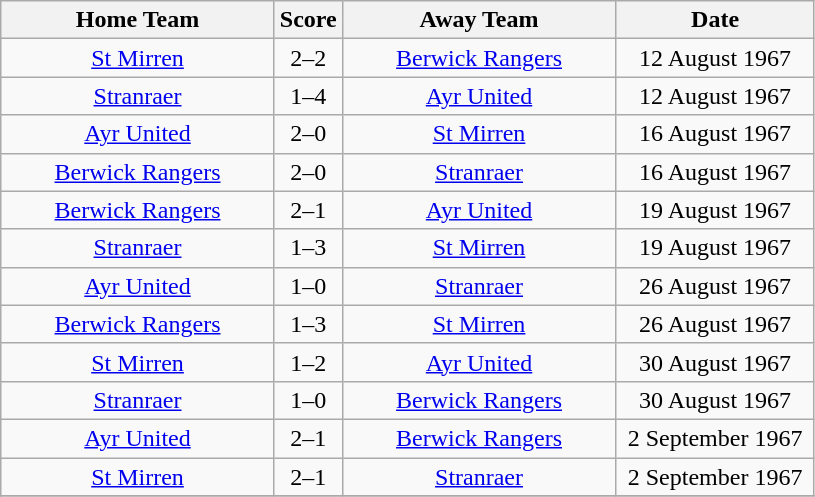<table class="wikitable" style="text-align:center;">
<tr>
<th width=175>Home Team</th>
<th width=20>Score</th>
<th width=175>Away Team</th>
<th width= 125>Date</th>
</tr>
<tr>
<td><a href='#'>St Mirren</a></td>
<td>2–2</td>
<td><a href='#'>Berwick Rangers</a></td>
<td>12 August 1967</td>
</tr>
<tr>
<td><a href='#'>Stranraer</a></td>
<td>1–4</td>
<td><a href='#'>Ayr United</a></td>
<td>12 August 1967</td>
</tr>
<tr>
<td><a href='#'>Ayr United</a></td>
<td>2–0</td>
<td><a href='#'>St Mirren</a></td>
<td>16 August 1967</td>
</tr>
<tr>
<td><a href='#'>Berwick Rangers</a></td>
<td>2–0</td>
<td><a href='#'>Stranraer</a></td>
<td>16 August 1967</td>
</tr>
<tr>
<td><a href='#'>Berwick Rangers</a></td>
<td>2–1</td>
<td><a href='#'>Ayr United</a></td>
<td>19 August 1967</td>
</tr>
<tr>
<td><a href='#'>Stranraer</a></td>
<td>1–3</td>
<td><a href='#'>St Mirren</a></td>
<td>19 August 1967</td>
</tr>
<tr>
<td><a href='#'>Ayr United</a></td>
<td>1–0</td>
<td><a href='#'>Stranraer</a></td>
<td>26 August 1967</td>
</tr>
<tr>
<td><a href='#'>Berwick Rangers</a></td>
<td>1–3</td>
<td><a href='#'>St Mirren</a></td>
<td>26 August 1967</td>
</tr>
<tr>
<td><a href='#'>St Mirren</a></td>
<td>1–2</td>
<td><a href='#'>Ayr United</a></td>
<td>30 August 1967</td>
</tr>
<tr>
<td><a href='#'>Stranraer</a></td>
<td>1–0</td>
<td><a href='#'>Berwick Rangers</a></td>
<td>30 August 1967</td>
</tr>
<tr>
<td><a href='#'>Ayr United</a></td>
<td>2–1</td>
<td><a href='#'>Berwick Rangers</a></td>
<td>2 September 1967</td>
</tr>
<tr>
<td><a href='#'>St Mirren</a></td>
<td>2–1</td>
<td><a href='#'>Stranraer</a></td>
<td>2 September 1967</td>
</tr>
<tr>
</tr>
</table>
